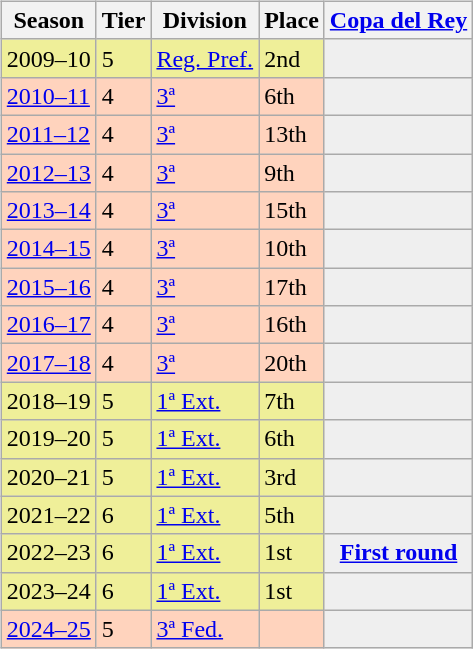<table>
<tr>
<td valign=top width=0%><br><table class="wikitable">
<tr style="background:#f0f6fa;">
<th>Season</th>
<th>Tier</th>
<th>Division</th>
<th>Place</th>
<th><a href='#'>Copa del Rey</a></th>
</tr>
<tr>
<td style="background:#EFEF99;">2009–10</td>
<td style="background:#EFEF99;">5</td>
<td style="background:#EFEF99;"><a href='#'>Reg. Pref.</a></td>
<td style="background:#EFEF99;">2nd</td>
<th style="background:#efefef;"></th>
</tr>
<tr>
<td style="background:#FFD3BD;"><a href='#'>2010–11</a></td>
<td style="background:#FFD3BD;">4</td>
<td style="background:#FFD3BD;"><a href='#'>3ª</a></td>
<td style="background:#FFD3BD;">6th</td>
<th style="background:#efefef;"></th>
</tr>
<tr>
<td style="background:#FFD3BD;"><a href='#'>2011–12</a></td>
<td style="background:#FFD3BD;">4</td>
<td style="background:#FFD3BD;"><a href='#'>3ª</a></td>
<td style="background:#FFD3BD;">13th</td>
<th style="background:#efefef;"></th>
</tr>
<tr>
<td style="background:#FFD3BD;"><a href='#'>2012–13</a></td>
<td style="background:#FFD3BD;">4</td>
<td style="background:#FFD3BD;"><a href='#'>3ª</a></td>
<td style="background:#FFD3BD;">9th</td>
<th style="background:#efefef;"></th>
</tr>
<tr>
<td style="background:#FFD3BD;"><a href='#'>2013–14</a></td>
<td style="background:#FFD3BD;">4</td>
<td style="background:#FFD3BD;"><a href='#'>3ª</a></td>
<td style="background:#FFD3BD;">15th</td>
<th style="background:#efefef;"></th>
</tr>
<tr>
<td style="background:#FFD3BD;"><a href='#'>2014–15</a></td>
<td style="background:#FFD3BD;">4</td>
<td style="background:#FFD3BD;"><a href='#'>3ª</a></td>
<td style="background:#FFD3BD;">10th</td>
<th style="background:#efefef;"></th>
</tr>
<tr>
<td style="background:#FFD3BD;"><a href='#'>2015–16</a></td>
<td style="background:#FFD3BD;">4</td>
<td style="background:#FFD3BD;"><a href='#'>3ª</a></td>
<td style="background:#FFD3BD;">17th</td>
<th style="background:#efefef;"></th>
</tr>
<tr>
<td style="background:#FFD3BD;"><a href='#'>2016–17</a></td>
<td style="background:#FFD3BD;">4</td>
<td style="background:#FFD3BD;"><a href='#'>3ª</a></td>
<td style="background:#FFD3BD;">16th</td>
<th style="background:#efefef;"></th>
</tr>
<tr>
<td style="background:#FFD3BD;"><a href='#'>2017–18</a></td>
<td style="background:#FFD3BD;">4</td>
<td style="background:#FFD3BD;"><a href='#'>3ª</a></td>
<td style="background:#FFD3BD;">20th</td>
<th style="background:#efefef;"></th>
</tr>
<tr>
<td style="background:#EFEF99;">2018–19</td>
<td style="background:#EFEF99;">5</td>
<td style="background:#EFEF99;"><a href='#'>1ª Ext.</a></td>
<td style="background:#EFEF99;">7th</td>
<th style="background:#efefef;"></th>
</tr>
<tr>
<td style="background:#EFEF99;">2019–20</td>
<td style="background:#EFEF99;">5</td>
<td style="background:#EFEF99;"><a href='#'>1ª Ext.</a></td>
<td style="background:#EFEF99;">6th</td>
<th style="background:#efefef;"></th>
</tr>
<tr>
<td style="background:#EFEF99;">2020–21</td>
<td style="background:#EFEF99;">5</td>
<td style="background:#EFEF99;"><a href='#'>1ª Ext.</a></td>
<td style="background:#EFEF99;">3rd</td>
<th style="background:#efefef;"></th>
</tr>
<tr>
<td style="background:#EFEF99;">2021–22</td>
<td style="background:#EFEF99;">6</td>
<td style="background:#EFEF99;"><a href='#'>1ª Ext.</a></td>
<td style="background:#EFEF99;">5th</td>
<th style="background:#efefef;"></th>
</tr>
<tr>
<td style="background:#EFEF99;">2022–23</td>
<td style="background:#EFEF99;">6</td>
<td style="background:#EFEF99;"><a href='#'>1ª Ext.</a></td>
<td style="background:#EFEF99;">1st</td>
<th style="background:#efefef;"><a href='#'>First round</a></th>
</tr>
<tr>
<td style="background:#EFEF99;">2023–24</td>
<td style="background:#EFEF99;">6</td>
<td style="background:#EFEF99;"><a href='#'>1ª Ext.</a></td>
<td style="background:#EFEF99;">1st</td>
<th style="background:#efefef;"></th>
</tr>
<tr>
<td style="background:#FFD3BD;"><a href='#'>2024–25</a></td>
<td style="background:#FFD3BD;">5</td>
<td style="background:#FFD3BD;"><a href='#'>3ª Fed.</a></td>
<td style="background:#FFD3BD;"></td>
<th style="background:#efefef;"></th>
</tr>
</table>
</td>
</tr>
</table>
